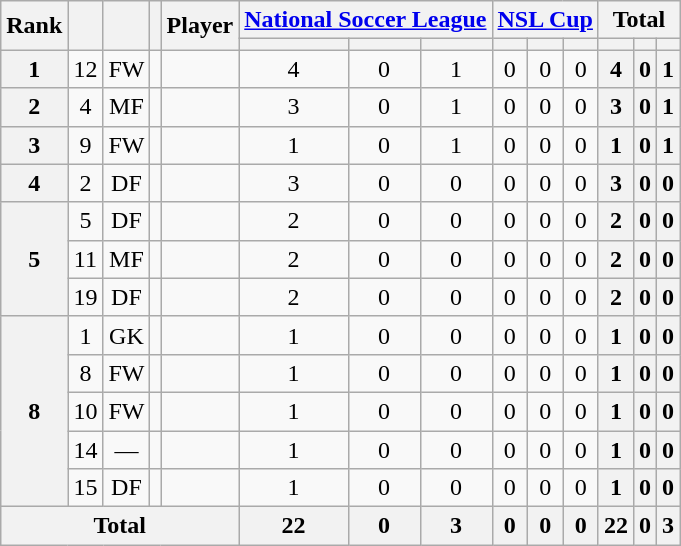<table class="wikitable sortable" style="text-align:center">
<tr>
<th rowspan="2">Rank</th>
<th rowspan="2"></th>
<th rowspan="2"></th>
<th rowspan="2"></th>
<th rowspan="2">Player</th>
<th colspan="3"><a href='#'>National Soccer League</a></th>
<th colspan="3"><a href='#'>NSL Cup</a></th>
<th colspan="3">Total</th>
</tr>
<tr>
<th></th>
<th></th>
<th></th>
<th></th>
<th></th>
<th></th>
<th></th>
<th></th>
<th></th>
</tr>
<tr>
<th>1</th>
<td>12</td>
<td>FW</td>
<td></td>
<td align="left"><br></td>
<td>4</td>
<td>0</td>
<td>1<br></td>
<td>0</td>
<td>0</td>
<td>0<br></td>
<th>4</th>
<th>0</th>
<th>1</th>
</tr>
<tr>
<th>2</th>
<td>4</td>
<td>MF</td>
<td></td>
<td align="left"><br></td>
<td>3</td>
<td>0</td>
<td>1<br></td>
<td>0</td>
<td>0</td>
<td>0<br></td>
<th>3</th>
<th>0</th>
<th>1</th>
</tr>
<tr>
<th>3</th>
<td>9</td>
<td>FW</td>
<td></td>
<td align="left"><br></td>
<td>1</td>
<td>0</td>
<td>1<br></td>
<td>0</td>
<td>0</td>
<td>0<br></td>
<th>1</th>
<th>0</th>
<th>1</th>
</tr>
<tr>
<th>4</th>
<td>2</td>
<td>DF</td>
<td></td>
<td align="left"><br></td>
<td>3</td>
<td>0</td>
<td>0<br></td>
<td>0</td>
<td>0</td>
<td>0<br></td>
<th>3</th>
<th>0</th>
<th>0</th>
</tr>
<tr>
<th rowspan="3">5</th>
<td>5</td>
<td>DF</td>
<td></td>
<td align="left"><br></td>
<td>2</td>
<td>0</td>
<td>0<br></td>
<td>0</td>
<td>0</td>
<td>0<br></td>
<th>2</th>
<th>0</th>
<th>0</th>
</tr>
<tr>
<td>11</td>
<td>MF</td>
<td></td>
<td align="left"><br></td>
<td>2</td>
<td>0</td>
<td>0<br></td>
<td>0</td>
<td>0</td>
<td>0<br></td>
<th>2</th>
<th>0</th>
<th>0</th>
</tr>
<tr>
<td>19</td>
<td>DF</td>
<td></td>
<td align="left"><br></td>
<td>2</td>
<td>0</td>
<td>0<br></td>
<td>0</td>
<td>0</td>
<td>0<br></td>
<th>2</th>
<th>0</th>
<th>0</th>
</tr>
<tr>
<th rowspan="5">8</th>
<td>1</td>
<td>GK</td>
<td></td>
<td align="left"><br></td>
<td>1</td>
<td>0</td>
<td>0<br></td>
<td>0</td>
<td>0</td>
<td>0<br></td>
<th>1</th>
<th>0</th>
<th>0</th>
</tr>
<tr>
<td>8</td>
<td>FW</td>
<td></td>
<td align="left"><br></td>
<td>1</td>
<td>0</td>
<td>0<br></td>
<td>0</td>
<td>0</td>
<td>0<br></td>
<th>1</th>
<th>0</th>
<th>0</th>
</tr>
<tr>
<td>10</td>
<td>FW</td>
<td></td>
<td align="left"><br></td>
<td>1</td>
<td>0</td>
<td>0<br></td>
<td>0</td>
<td>0</td>
<td>0<br></td>
<th>1</th>
<th>0</th>
<th>0</th>
</tr>
<tr>
<td>14</td>
<td>—</td>
<td></td>
<td align="left"><br></td>
<td>1</td>
<td>0</td>
<td>0<br></td>
<td>0</td>
<td>0</td>
<td>0<br></td>
<th>1</th>
<th>0</th>
<th>0</th>
</tr>
<tr>
<td>15</td>
<td>DF</td>
<td></td>
<td align="left"><br></td>
<td>1</td>
<td>0</td>
<td>0<br></td>
<td>0</td>
<td>0</td>
<td>0<br></td>
<th>1</th>
<th>0</th>
<th>0</th>
</tr>
<tr>
<th colspan="5">Total<br></th>
<th>22</th>
<th>0</th>
<th>3<br></th>
<th>0</th>
<th>0</th>
<th>0<br></th>
<th>22</th>
<th>0</th>
<th>3</th>
</tr>
</table>
